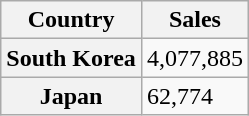<table class="wikitable plainrowheaders">
<tr>
<th>Country</th>
<th>Sales</th>
</tr>
<tr>
<th scope="row">South Korea </th>
<td>4,077,885</td>
</tr>
<tr>
<th scope="row">Japan </th>
<td>62,774</td>
</tr>
</table>
